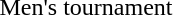<table>
<tr valign="top">
<td>Men's tournament<br></td>
<td></td>
<td></td>
<td></td>
</tr>
</table>
